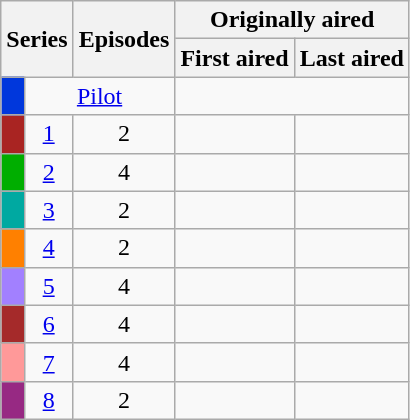<table class="wikitable plainrowheaders" style="text-align:center;">
<tr>
<th colspan="2" rowspan="2">Series</th>
<th rowspan="2">Episodes</th>
<th colspan="2">Originally aired</th>
</tr>
<tr>
<th>First aired</th>
<th>Last aired</th>
</tr>
<tr>
<td style="background: #0037DC;"></td>
<td colspan="2"><a href='#'>Pilot</a></td>
<td colspan="2"></td>
</tr>
<tr>
<td style="background: #A92422;"></td>
<td><a href='#'>1</a></td>
<td>2</td>
<td></td>
<td></td>
</tr>
<tr>
<td style="background: #00AE00;"></td>
<td><a href='#'>2</a></td>
<td>4</td>
<td></td>
<td></td>
</tr>
<tr>
<td style="background: #00A9A1;"></td>
<td><a href='#'>3</a></td>
<td>2</td>
<td></td>
<td></td>
</tr>
<tr>
<td style="background: #FF8000;"></td>
<td><a href='#'>4</a></td>
<td>2</td>
<td></td>
<td></td>
</tr>
<tr>
<td style="background: #A280FF;"></td>
<td><a href='#'>5</a></td>
<td>4</td>
<td></td>
<td></td>
</tr>
<tr>
<td style="background: #A52A2A;"></td>
<td><a href='#'>6</a></td>
<td>4</td>
<td></td>
<td></td>
</tr>
<tr>
<td style="background: #FF9999;"></td>
<td><a href='#'>7</a></td>
<td>4</td>
<td></td>
<td></td>
</tr>
<tr>
<td style="background: #972983;"></td>
<td><a href='#'>8</a></td>
<td>2</td>
<td></td>
<td></td>
</tr>
</table>
